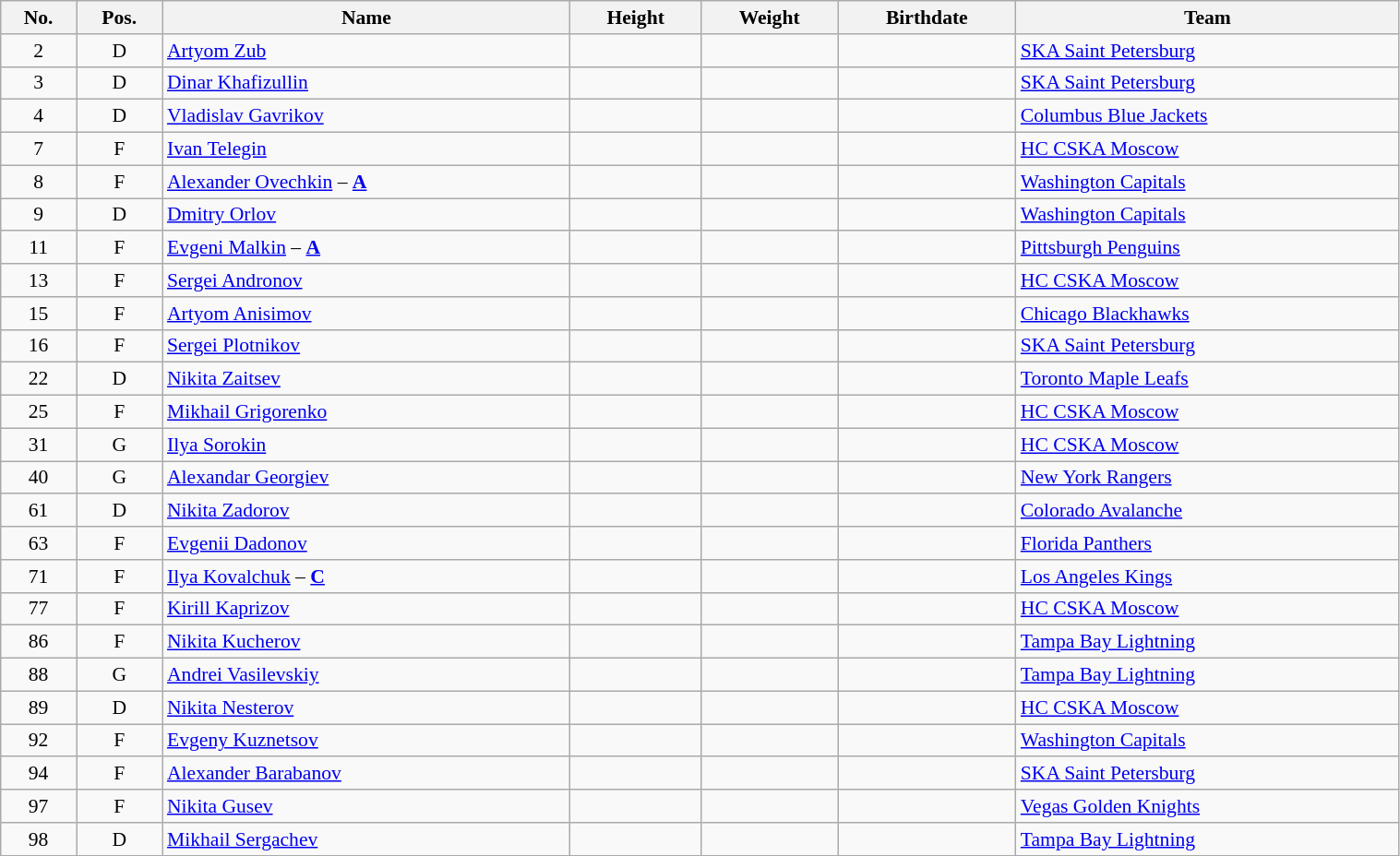<table width="80%" class="wikitable sortable" style="font-size: 90%; text-align: center">
<tr>
<th>No.</th>
<th>Pos.</th>
<th>Name</th>
<th>Height</th>
<th>Weight</th>
<th>Birthdate</th>
<th>Team</th>
</tr>
<tr>
<td>2</td>
<td>D</td>
<td align=left><a href='#'>Artyom Zub</a></td>
<td></td>
<td></td>
<td></td>
<td style="text-align:left;"> <a href='#'>SKA Saint Petersburg</a></td>
</tr>
<tr>
<td>3</td>
<td>D</td>
<td align=left><a href='#'>Dinar Khafizullin</a></td>
<td></td>
<td></td>
<td></td>
<td style="text-align:left;"> <a href='#'>SKA Saint Petersburg</a></td>
</tr>
<tr>
<td>4</td>
<td>D</td>
<td align=left><a href='#'>Vladislav Gavrikov</a></td>
<td></td>
<td></td>
<td></td>
<td style="text-align:left;"> <a href='#'>Columbus Blue Jackets</a></td>
</tr>
<tr>
<td>7</td>
<td>F</td>
<td align=left><a href='#'>Ivan Telegin</a></td>
<td></td>
<td></td>
<td></td>
<td style="text-align:left;"> <a href='#'>HC CSKA Moscow</a></td>
</tr>
<tr>
<td>8</td>
<td>F</td>
<td align=left><a href='#'>Alexander Ovechkin</a> – <strong><a href='#'>A</a></strong></td>
<td></td>
<td></td>
<td></td>
<td style="text-align:left;"> <a href='#'>Washington Capitals</a></td>
</tr>
<tr>
<td>9</td>
<td>D</td>
<td align=left><a href='#'>Dmitry Orlov</a></td>
<td></td>
<td></td>
<td></td>
<td style="text-align:left;"> <a href='#'>Washington Capitals</a></td>
</tr>
<tr>
<td>11</td>
<td>F</td>
<td align=left><a href='#'>Evgeni Malkin</a> – <strong><a href='#'>A</a></strong></td>
<td></td>
<td></td>
<td></td>
<td style="text-align:left;"> <a href='#'>Pittsburgh Penguins</a></td>
</tr>
<tr>
<td>13</td>
<td>F</td>
<td align=left><a href='#'>Sergei Andronov</a></td>
<td></td>
<td></td>
<td></td>
<td style="text-align:left;"> <a href='#'>HC CSKA Moscow</a></td>
</tr>
<tr>
<td>15</td>
<td>F</td>
<td align=left><a href='#'>Artyom Anisimov</a></td>
<td></td>
<td></td>
<td></td>
<td style="text-align:left;"> <a href='#'>Chicago Blackhawks</a></td>
</tr>
<tr>
<td>16</td>
<td>F</td>
<td align=left><a href='#'>Sergei Plotnikov</a></td>
<td></td>
<td></td>
<td></td>
<td style="text-align:left;"> <a href='#'>SKA Saint Petersburg</a></td>
</tr>
<tr>
<td>22</td>
<td>D</td>
<td align=left><a href='#'>Nikita Zaitsev</a></td>
<td></td>
<td></td>
<td></td>
<td style="text-align:left;"> <a href='#'>Toronto Maple Leafs</a></td>
</tr>
<tr>
<td>25</td>
<td>F</td>
<td align=left><a href='#'>Mikhail Grigorenko</a></td>
<td></td>
<td></td>
<td></td>
<td style="text-align:left;"> <a href='#'>HC CSKA Moscow</a></td>
</tr>
<tr>
<td>31</td>
<td>G</td>
<td align=left><a href='#'>Ilya Sorokin</a></td>
<td></td>
<td></td>
<td></td>
<td style="text-align:left;"> <a href='#'>HC CSKA Moscow</a></td>
</tr>
<tr>
<td>40</td>
<td>G</td>
<td align=left><a href='#'>Alexandar Georgiev</a></td>
<td></td>
<td></td>
<td></td>
<td style="text-align:left;"> <a href='#'>New York Rangers</a></td>
</tr>
<tr>
<td>61</td>
<td>D</td>
<td align=left><a href='#'>Nikita Zadorov</a></td>
<td></td>
<td></td>
<td></td>
<td style="text-align:left;"> <a href='#'>Colorado Avalanche</a></td>
</tr>
<tr>
<td>63</td>
<td>F</td>
<td align=left><a href='#'>Evgenii Dadonov</a></td>
<td></td>
<td></td>
<td></td>
<td style="text-align:left;"> <a href='#'>Florida Panthers</a></td>
</tr>
<tr>
<td>71</td>
<td>F</td>
<td align=left><a href='#'>Ilya Kovalchuk</a> – <strong><a href='#'>C</a></strong></td>
<td></td>
<td></td>
<td></td>
<td style="text-align:left;"> <a href='#'>Los Angeles Kings</a></td>
</tr>
<tr>
<td>77</td>
<td>F</td>
<td align=left><a href='#'>Kirill Kaprizov</a></td>
<td></td>
<td></td>
<td></td>
<td style="text-align:left;"> <a href='#'>HC CSKA Moscow</a></td>
</tr>
<tr>
<td>86</td>
<td>F</td>
<td align=left><a href='#'>Nikita Kucherov</a></td>
<td></td>
<td></td>
<td></td>
<td style="text-align:left;"> <a href='#'>Tampa Bay Lightning</a></td>
</tr>
<tr>
<td>88</td>
<td>G</td>
<td align=left><a href='#'>Andrei Vasilevskiy</a></td>
<td></td>
<td></td>
<td></td>
<td style="text-align:left;"> <a href='#'>Tampa Bay Lightning</a></td>
</tr>
<tr>
<td>89</td>
<td>D</td>
<td align=left><a href='#'>Nikita Nesterov</a></td>
<td></td>
<td></td>
<td></td>
<td style="text-align:left;"> <a href='#'>HC CSKA Moscow</a></td>
</tr>
<tr>
<td>92</td>
<td>F</td>
<td align=left><a href='#'>Evgeny Kuznetsov</a></td>
<td></td>
<td></td>
<td></td>
<td style="text-align:left;"> <a href='#'>Washington Capitals</a></td>
</tr>
<tr>
<td>94</td>
<td>F</td>
<td align=left><a href='#'>Alexander Barabanov</a></td>
<td></td>
<td></td>
<td></td>
<td style="text-align:left;"> <a href='#'>SKA Saint Petersburg</a></td>
</tr>
<tr>
<td>97</td>
<td>F</td>
<td align=left><a href='#'>Nikita Gusev</a></td>
<td></td>
<td></td>
<td></td>
<td style="text-align:left;"> <a href='#'>Vegas Golden Knights</a></td>
</tr>
<tr>
<td>98</td>
<td>D</td>
<td align=left><a href='#'>Mikhail Sergachev</a></td>
<td></td>
<td></td>
<td></td>
<td style="text-align:left;"> <a href='#'>Tampa Bay Lightning</a></td>
</tr>
</table>
